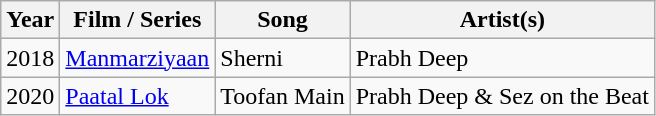<table class="wikitable">
<tr>
<th>Year</th>
<th>Film / Series</th>
<th>Song</th>
<th>Artist(s)</th>
</tr>
<tr>
<td>2018</td>
<td><a href='#'>Manmarziyaan</a></td>
<td>Sherni</td>
<td>Prabh Deep</td>
</tr>
<tr>
<td>2020</td>
<td><a href='#'>Paatal Lok</a></td>
<td>Toofan Main</td>
<td>Prabh Deep & Sez on the Beat</td>
</tr>
</table>
